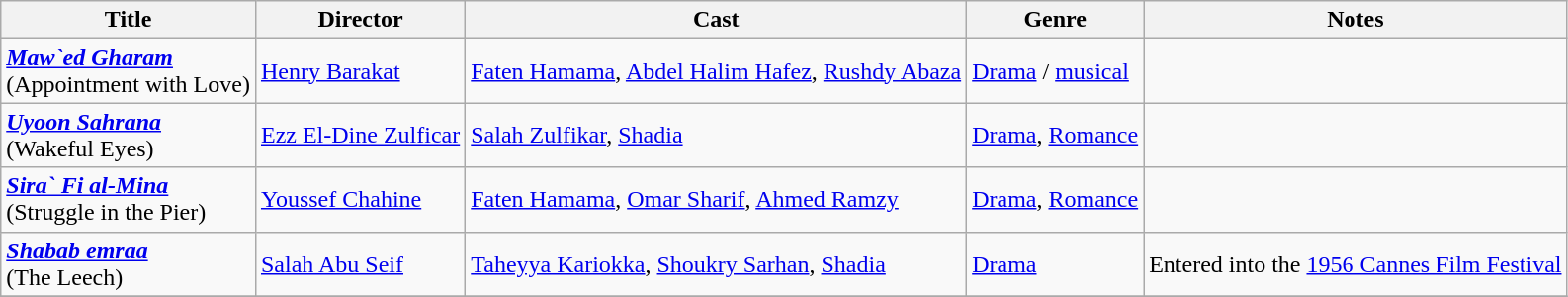<table class="wikitable">
<tr>
<th>Title</th>
<th>Director</th>
<th>Cast</th>
<th>Genre</th>
<th>Notes</th>
</tr>
<tr>
<td><strong><em><a href='#'>Maw`ed Gharam</a></em></strong><br>(Appointment with Love)</td>
<td><a href='#'>Henry Barakat</a></td>
<td><a href='#'>Faten Hamama</a>, <a href='#'>Abdel Halim Hafez</a>, <a href='#'>Rushdy Abaza</a></td>
<td><a href='#'>Drama</a> / <a href='#'>musical</a></td>
<td></td>
</tr>
<tr>
<td><strong><em><a href='#'>Uyoon Sahrana</a></em></strong><br>(Wakeful Eyes)</td>
<td><a href='#'>Ezz El-Dine Zulficar</a></td>
<td><a href='#'>Salah Zulfikar</a>, <a href='#'>Shadia</a></td>
<td><a href='#'>Drama</a>, <a href='#'>Romance</a></td>
<td></td>
</tr>
<tr>
<td><strong><em><a href='#'>Sira` Fi al-Mina</a></em></strong><br>(Struggle in the Pier)</td>
<td><a href='#'>Youssef Chahine</a></td>
<td><a href='#'>Faten Hamama</a>, <a href='#'>Omar Sharif</a>, <a href='#'>Ahmed Ramzy</a></td>
<td><a href='#'>Drama</a>, <a href='#'>Romance</a></td>
<td></td>
</tr>
<tr>
<td><strong><em><a href='#'>Shabab emraa</a></em></strong><br>(The Leech)</td>
<td><a href='#'>Salah Abu Seif</a></td>
<td><a href='#'>Taheyya Kariokka</a>, <a href='#'>Shoukry Sarhan</a>, <a href='#'>Shadia</a></td>
<td><a href='#'>Drama</a></td>
<td>Entered into the <a href='#'>1956 Cannes Film Festival</a></td>
</tr>
<tr>
</tr>
</table>
